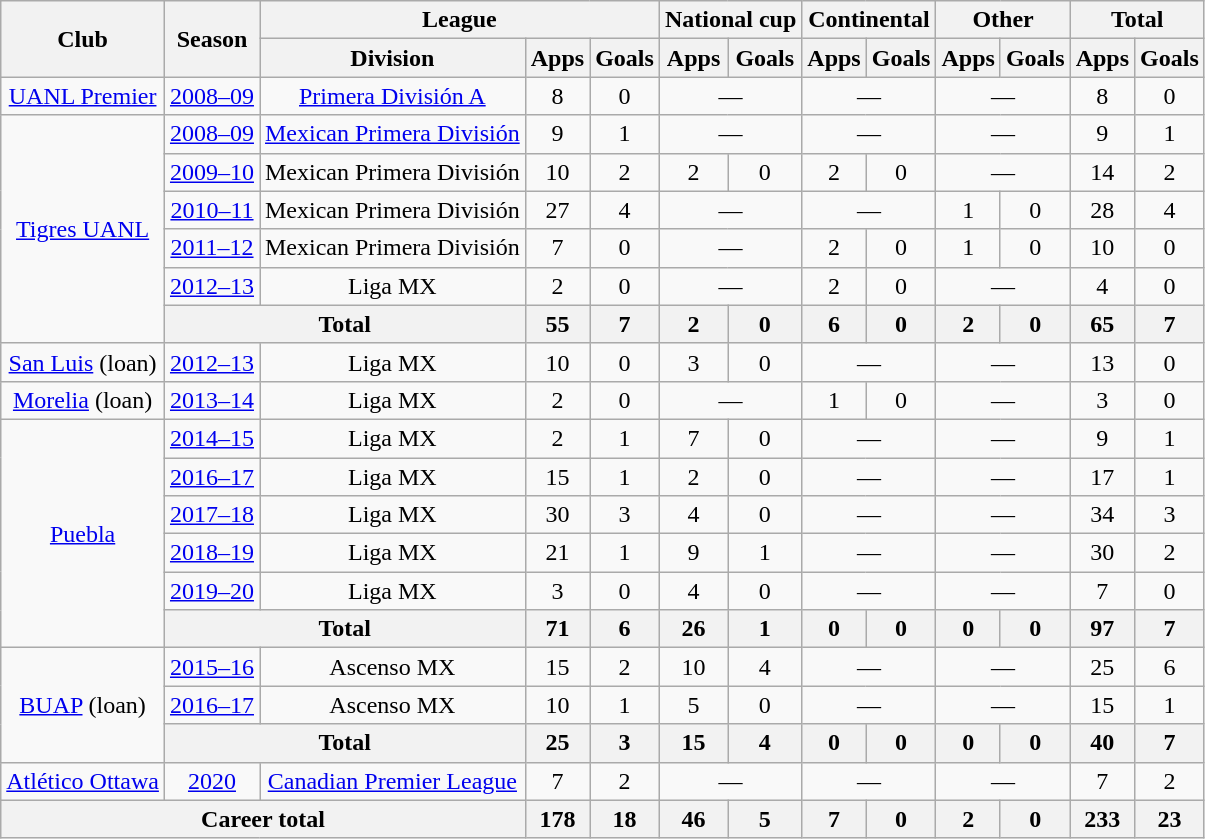<table class="wikitable" style="text-align:center">
<tr>
<th rowspan="2">Club</th>
<th rowspan="2">Season</th>
<th colspan="3">League</th>
<th colspan="2">National cup</th>
<th colspan="2">Continental</th>
<th colspan="2">Other</th>
<th colspan="2">Total</th>
</tr>
<tr>
<th>Division</th>
<th>Apps</th>
<th>Goals</th>
<th>Apps</th>
<th>Goals</th>
<th>Apps</th>
<th>Goals</th>
<th>Apps</th>
<th>Goals</th>
<th>Apps</th>
<th>Goals</th>
</tr>
<tr>
<td rowspan="1"><a href='#'>UANL Premier</a></td>
<td><a href='#'>2008–09</a></td>
<td><a href='#'>Primera División A</a></td>
<td>8</td>
<td>0</td>
<td colspan="2">—</td>
<td colspan="2">—</td>
<td colspan="2">—</td>
<td>8</td>
<td>0</td>
</tr>
<tr>
<td rowspan="6"><a href='#'>Tigres UANL</a></td>
<td><a href='#'>2008–09</a></td>
<td><a href='#'>Mexican Primera División</a></td>
<td>9</td>
<td>1</td>
<td colspan="2">—</td>
<td colspan="2">—</td>
<td colspan="2">—</td>
<td>9</td>
<td>1</td>
</tr>
<tr>
<td><a href='#'>2009–10</a></td>
<td>Mexican Primera División</td>
<td>10</td>
<td>2</td>
<td>2</td>
<td>0</td>
<td>2</td>
<td>0</td>
<td colspan="2">—</td>
<td>14</td>
<td>2</td>
</tr>
<tr>
<td><a href='#'>2010–11</a></td>
<td>Mexican Primera División</td>
<td>27</td>
<td>4</td>
<td colspan="2">—</td>
<td colspan="2">—</td>
<td>1</td>
<td>0</td>
<td>28</td>
<td>4</td>
</tr>
<tr>
<td><a href='#'>2011–12</a></td>
<td>Mexican Primera División</td>
<td>7</td>
<td>0</td>
<td colspan="2">—</td>
<td>2</td>
<td>0</td>
<td>1</td>
<td>0</td>
<td>10</td>
<td>0</td>
</tr>
<tr>
<td><a href='#'>2012–13</a></td>
<td>Liga MX</td>
<td>2</td>
<td>0</td>
<td colspan="2">—</td>
<td>2</td>
<td>0</td>
<td colspan="2">—</td>
<td>4</td>
<td>0</td>
</tr>
<tr>
<th colspan="2">Total</th>
<th>55</th>
<th>7</th>
<th>2</th>
<th>0</th>
<th>6</th>
<th>0</th>
<th>2</th>
<th>0</th>
<th>65</th>
<th>7</th>
</tr>
<tr>
<td rowspan="1"><a href='#'>San Luis</a> (loan)</td>
<td><a href='#'>2012–13</a></td>
<td>Liga MX</td>
<td>10</td>
<td>0</td>
<td>3</td>
<td>0</td>
<td colspan="2">—</td>
<td colspan="2">—</td>
<td>13</td>
<td>0</td>
</tr>
<tr>
<td rowspan="1"><a href='#'>Morelia</a> (loan)</td>
<td><a href='#'>2013–14</a></td>
<td>Liga MX</td>
<td>2</td>
<td>0</td>
<td colspan="2">—</td>
<td>1</td>
<td>0</td>
<td colspan="2">—</td>
<td>3</td>
<td>0</td>
</tr>
<tr>
<td rowspan="6"><a href='#'>Puebla</a></td>
<td><a href='#'>2014–15</a></td>
<td>Liga MX</td>
<td>2</td>
<td>1</td>
<td>7</td>
<td>0</td>
<td colspan="2">—</td>
<td colspan="2">—</td>
<td>9</td>
<td>1</td>
</tr>
<tr>
<td><a href='#'>2016–17</a></td>
<td>Liga MX</td>
<td>15</td>
<td>1</td>
<td>2</td>
<td>0</td>
<td colspan="2">—</td>
<td colspan="2">—</td>
<td>17</td>
<td>1</td>
</tr>
<tr>
<td><a href='#'>2017–18</a></td>
<td>Liga MX</td>
<td>30</td>
<td>3</td>
<td>4</td>
<td>0</td>
<td colspan="2">—</td>
<td colspan="2">—</td>
<td>34</td>
<td>3</td>
</tr>
<tr>
<td><a href='#'>2018–19</a></td>
<td>Liga MX</td>
<td>21</td>
<td>1</td>
<td>9</td>
<td>1</td>
<td colspan="2">—</td>
<td colspan="2">—</td>
<td>30</td>
<td>2</td>
</tr>
<tr>
<td><a href='#'>2019–20</a></td>
<td>Liga MX</td>
<td>3</td>
<td>0</td>
<td>4</td>
<td>0</td>
<td colspan="2">—</td>
<td colspan="2">—</td>
<td>7</td>
<td>0</td>
</tr>
<tr>
<th colspan="2">Total</th>
<th>71</th>
<th>6</th>
<th>26</th>
<th>1</th>
<th>0</th>
<th>0</th>
<th>0</th>
<th>0</th>
<th>97</th>
<th>7</th>
</tr>
<tr>
<td rowspan="3"><a href='#'>BUAP</a> (loan)</td>
<td><a href='#'>2015–16</a></td>
<td>Ascenso MX</td>
<td>15</td>
<td>2</td>
<td>10</td>
<td>4</td>
<td colspan="2">—</td>
<td colspan="2">—</td>
<td>25</td>
<td>6</td>
</tr>
<tr>
<td><a href='#'>2016–17</a></td>
<td>Ascenso MX</td>
<td>10</td>
<td>1</td>
<td>5</td>
<td>0</td>
<td colspan="2">—</td>
<td colspan="2">—</td>
<td>15</td>
<td>1</td>
</tr>
<tr>
<th colspan="2">Total</th>
<th>25</th>
<th>3</th>
<th>15</th>
<th>4</th>
<th>0</th>
<th>0</th>
<th>0</th>
<th>0</th>
<th>40</th>
<th>7</th>
</tr>
<tr>
<td rowspan="1"><a href='#'>Atlético Ottawa</a></td>
<td><a href='#'>2020</a></td>
<td><a href='#'>Canadian Premier League</a></td>
<td>7</td>
<td>2</td>
<td colspan="2">—</td>
<td colspan="2">—</td>
<td colspan="2">—</td>
<td>7</td>
<td>2</td>
</tr>
<tr>
<th colspan="3">Career total</th>
<th>178</th>
<th>18</th>
<th>46</th>
<th>5</th>
<th>7</th>
<th>0</th>
<th>2</th>
<th>0</th>
<th>233</th>
<th>23</th>
</tr>
</table>
